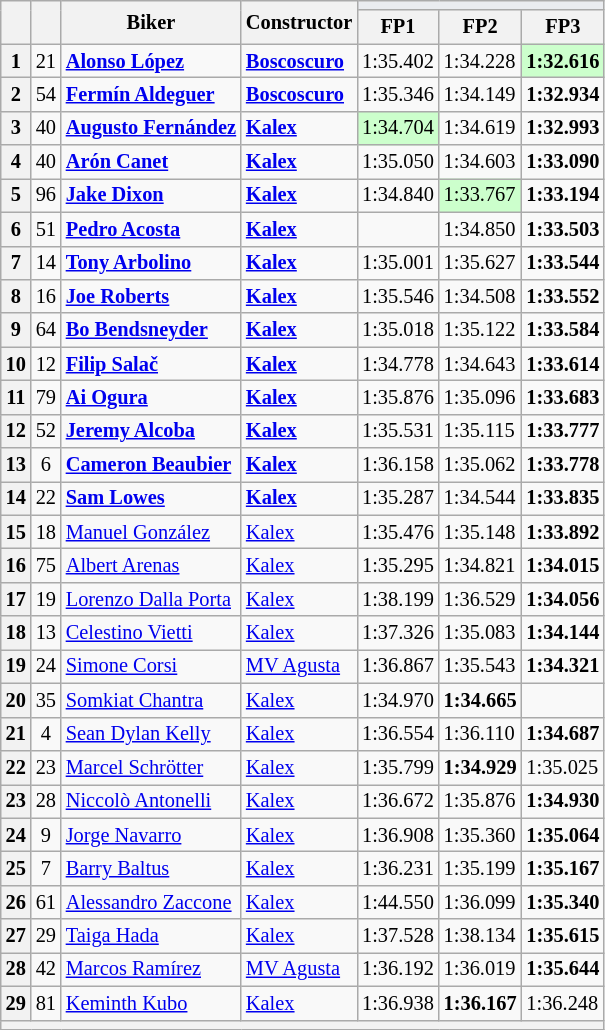<table class="wikitable sortable" style="font-size: 85%;">
<tr>
<th rowspan="2"></th>
<th rowspan="2"></th>
<th rowspan="2">Biker</th>
<th rowspan="2">Constructor</th>
<th colspan="3" style="background:#eaecf0; text-align:center;"></th>
</tr>
<tr>
<th scope="col">FP1</th>
<th scope="col">FP2</th>
<th scope="col">FP3</th>
</tr>
<tr>
<th scope="row">1</th>
<td align="center">21</td>
<td><strong> <a href='#'>Alonso López</a></strong></td>
<td><strong><a href='#'>Boscoscuro</a></strong></td>
<td>1:35.402</td>
<td>1:34.228</td>
<td style="background:#ccffcc;"><strong>1:32.616</strong></td>
</tr>
<tr>
<th scope="row">2</th>
<td align="center">54</td>
<td><strong></strong> <strong><a href='#'>Fermín Aldeguer</a></strong></td>
<td><strong><a href='#'>Boscoscuro</a></strong></td>
<td>1:35.346</td>
<td>1:34.149</td>
<td><strong>1:32.934</strong></td>
</tr>
<tr>
<th scope="row">3</th>
<td align="center">40</td>
<td><strong> <a href='#'> Augusto Fernández</a></strong></td>
<td><strong><a href='#'>Kalex</a></strong></td>
<td style="background:#ccffcc;">1:34.704</td>
<td>1:34.619</td>
<td><strong>1:32.993</strong></td>
</tr>
<tr>
<th scope="row">4</th>
<td align="center">40</td>
<td><strong> <a href='#'>Arón Canet</a></strong></td>
<td><strong><a href='#'>Kalex</a></strong></td>
<td>1:35.050</td>
<td>1:34.603</td>
<td><strong>1:33.090</strong></td>
</tr>
<tr>
<th scope="row">5</th>
<td align="center">96</td>
<td><strong></strong> <strong><a href='#'>Jake Dixon</a></strong></td>
<td><strong><a href='#'>Kalex</a></strong></td>
<td>1:34.840</td>
<td style="background:#ccffcc;">1:33.767</td>
<td><strong>1:33.194</strong></td>
</tr>
<tr>
<th scope="row">6</th>
<td align="center">51</td>
<td><strong> <a href='#'>Pedro Acosta</a></strong></td>
<td><strong><a href='#'>Kalex</a></strong></td>
<td></td>
<td>1:34.850</td>
<td><strong>1:33.503</strong></td>
</tr>
<tr>
<th scope="row">7</th>
<td align="center">14</td>
<td><strong> <a href='#'>Tony Arbolino</a></strong></td>
<td><strong><a href='#'>Kalex</a></strong></td>
<td>1:35.001</td>
<td>1:35.627</td>
<td><strong>1:33.544</strong></td>
</tr>
<tr>
<th scope="row">8</th>
<td align="center">16</td>
<td><strong> <a href='#'>Joe Roberts</a></strong></td>
<td><strong><a href='#'>Kalex</a></strong></td>
<td>1:35.546</td>
<td>1:34.508</td>
<td><strong>1:33.552</strong></td>
</tr>
<tr>
<th scope="row">9</th>
<td align="center">64</td>
<td><strong></strong> <strong><a href='#'>Bo Bendsneyder</a></strong></td>
<td><strong><a href='#'>Kalex</a></strong></td>
<td>1:35.018</td>
<td>1:35.122</td>
<td><strong>1:33.584</strong></td>
</tr>
<tr>
<th scope="row">10</th>
<td align="center">12</td>
<td><strong></strong> <strong><a href='#'>Filip Salač</a></strong></td>
<td><strong><a href='#'>Kalex</a></strong></td>
<td>1:34.778</td>
<td>1:34.643</td>
<td><strong>1:33.614</strong></td>
</tr>
<tr>
<th scope="row">11</th>
<td align="center">79</td>
<td> <strong><a href='#'>Ai Ogura</a></strong></td>
<td><strong><a href='#'>Kalex</a></strong></td>
<td>1:35.876</td>
<td>1:35.096</td>
<td><strong>1:33.683</strong></td>
</tr>
<tr>
<th scope="row">12</th>
<td align="center">52</td>
<td> <strong><a href='#'>Jeremy Alcoba</a></strong></td>
<td><strong><a href='#'>Kalex</a></strong></td>
<td>1:35.531</td>
<td>1:35.115</td>
<td><strong>1:33.777</strong></td>
</tr>
<tr>
<th scope="row">13</th>
<td align="center">6</td>
<td> <strong><a href='#'>Cameron Beaubier</a></strong></td>
<td><strong><a href='#'>Kalex</a></strong></td>
<td>1:36.158</td>
<td>1:35.062</td>
<td><strong>1:33.778</strong></td>
</tr>
<tr>
<th scope="row">14</th>
<td align="center">22</td>
<td> <strong><a href='#'>Sam Lowes</a></strong></td>
<td><strong><a href='#'>Kalex</a></strong></td>
<td>1:35.287</td>
<td>1:34.544</td>
<td><strong>1:33.835</strong></td>
</tr>
<tr>
<th scope="row">15</th>
<td align="center">18</td>
<td> <a href='#'>Manuel González</a></td>
<td><a href='#'>Kalex</a></td>
<td>1:35.476</td>
<td>1:35.148</td>
<td><strong>1:33.892</strong></td>
</tr>
<tr>
<th scope="row">16</th>
<td align="center">75</td>
<td> <a href='#'>Albert Arenas</a></td>
<td><a href='#'>Kalex</a></td>
<td>1:35.295</td>
<td>1:34.821</td>
<td><strong>1:34.015</strong></td>
</tr>
<tr>
<th scope="row">17</th>
<td align="center">19</td>
<td> <a href='#'>Lorenzo Dalla Porta</a></td>
<td><a href='#'>Kalex</a></td>
<td>1:38.199</td>
<td>1:36.529</td>
<td><strong>1:34.056</strong></td>
</tr>
<tr>
<th scope="row">18</th>
<td align="center">13</td>
<td> <a href='#'>Celestino Vietti</a></td>
<td><a href='#'>Kalex</a></td>
<td>1:37.326</td>
<td>1:35.083</td>
<td><strong>1:34.144</strong></td>
</tr>
<tr>
<th scope="row">19</th>
<td align="center">24</td>
<td> <a href='#'>Simone Corsi</a></td>
<td><a href='#'>MV Agusta</a></td>
<td>1:36.867</td>
<td>1:35.543</td>
<td><strong>1:34.321</strong></td>
</tr>
<tr>
<th scope="row">20</th>
<td align="center">35</td>
<td> <a href='#'>Somkiat Chantra</a></td>
<td><a href='#'>Kalex</a></td>
<td>1:34.970</td>
<td><strong>1:34.665</strong></td>
<td></td>
</tr>
<tr>
<th scope="row">21</th>
<td align="center">4</td>
<td> <a href='#'>Sean Dylan Kelly</a></td>
<td><a href='#'>Kalex</a></td>
<td>1:36.554</td>
<td>1:36.110</td>
<td><strong>1:34.687</strong></td>
</tr>
<tr>
<th scope="row">22</th>
<td align="center">23</td>
<td> <a href='#'>Marcel Schrötter</a></td>
<td><a href='#'>Kalex</a></td>
<td>1:35.799</td>
<td><strong>1:34.929</strong></td>
<td>1:35.025</td>
</tr>
<tr>
<th scope="row">23</th>
<td align="center">28</td>
<td> <a href='#'>Niccolò Antonelli</a></td>
<td><a href='#'>Kalex</a></td>
<td>1:36.672</td>
<td>1:35.876</td>
<td><strong>1:34.930</strong></td>
</tr>
<tr>
<th scope="row">24</th>
<td align="center">9</td>
<td> <a href='#'>Jorge Navarro</a></td>
<td><a href='#'>Kalex</a></td>
<td>1:36.908</td>
<td>1:35.360</td>
<td><strong>1:35.064</strong></td>
</tr>
<tr>
<th scope="row">25</th>
<td align="center">7</td>
<td> <a href='#'>Barry Baltus</a></td>
<td><a href='#'>Kalex</a></td>
<td>1:36.231</td>
<td>1:35.199</td>
<td><strong>1:35.167</strong></td>
</tr>
<tr>
<th scope="row">26</th>
<td align="center">61</td>
<td> <a href='#'>Alessandro Zaccone</a></td>
<td><a href='#'>Kalex</a></td>
<td>1:44.550</td>
<td>1:36.099</td>
<td><strong>1:35.340</strong></td>
</tr>
<tr>
<th scope="row">27</th>
<td align="center">29</td>
<td> <a href='#'>Taiga Hada</a></td>
<td><a href='#'>Kalex</a></td>
<td>1:37.528</td>
<td>1:38.134</td>
<td><strong>1:35.615</strong></td>
</tr>
<tr>
<th scope="row">28</th>
<td align="center">42</td>
<td> <a href='#'>Marcos Ramírez</a></td>
<td><a href='#'>MV Agusta</a></td>
<td>1:36.192</td>
<td>1:36.019</td>
<td><strong>1:35.644</strong></td>
</tr>
<tr>
<th scope="row">29</th>
<td align="center">81</td>
<td> <a href='#'>Keminth Kubo</a></td>
<td><a href='#'>Kalex</a></td>
<td>1:36.938</td>
<td><strong>1:36.167</strong></td>
<td>1:36.248</td>
</tr>
<tr>
<th colspan="7"></th>
</tr>
</table>
